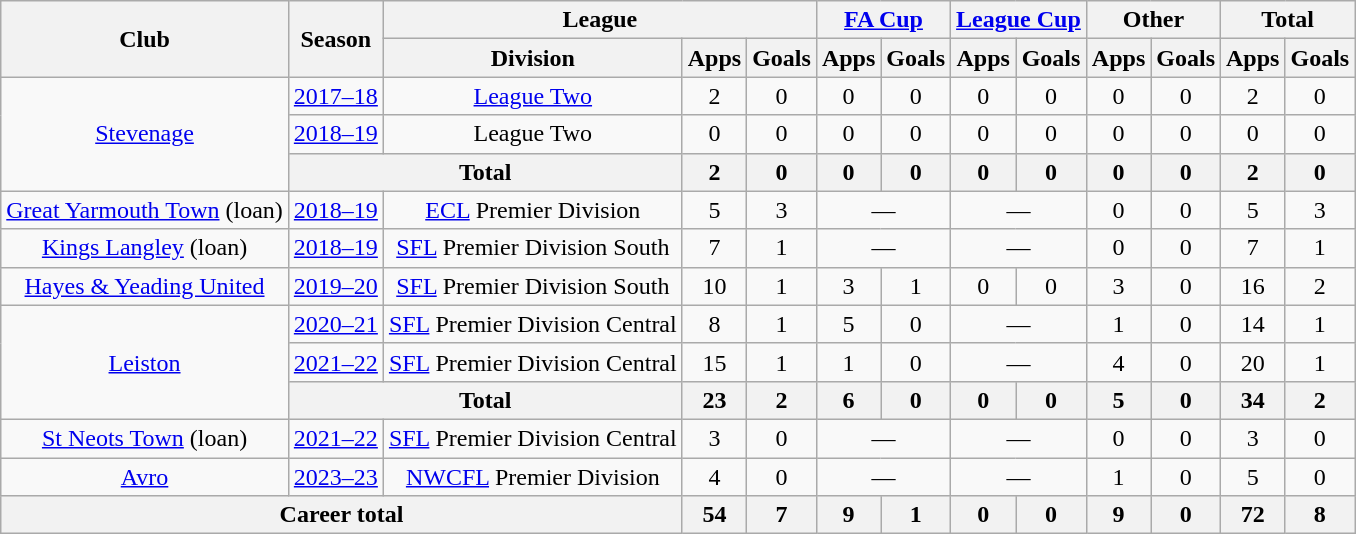<table class="wikitable" style="text-align: center">
<tr>
<th rowspan="2">Club</th>
<th rowspan="2">Season</th>
<th colspan="3">League</th>
<th colspan="2"><a href='#'>FA Cup</a></th>
<th colspan="2"><a href='#'>League Cup</a></th>
<th colspan="2">Other</th>
<th colspan="2">Total</th>
</tr>
<tr>
<th>Division</th>
<th>Apps</th>
<th>Goals</th>
<th>Apps</th>
<th>Goals</th>
<th>Apps</th>
<th>Goals</th>
<th>Apps</th>
<th>Goals</th>
<th>Apps</th>
<th>Goals</th>
</tr>
<tr>
<td rowspan="3"><a href='#'>Stevenage</a></td>
<td><a href='#'>2017–18</a></td>
<td><a href='#'>League Two</a></td>
<td>2</td>
<td>0</td>
<td>0</td>
<td>0</td>
<td>0</td>
<td>0</td>
<td>0</td>
<td>0</td>
<td>2</td>
<td>0</td>
</tr>
<tr>
<td><a href='#'>2018–19</a></td>
<td>League Two</td>
<td>0</td>
<td>0</td>
<td>0</td>
<td>0</td>
<td>0</td>
<td>0</td>
<td>0</td>
<td>0</td>
<td>0</td>
<td>0</td>
</tr>
<tr>
<th colspan="2">Total</th>
<th>2</th>
<th>0</th>
<th>0</th>
<th>0</th>
<th>0</th>
<th>0</th>
<th>0</th>
<th>0</th>
<th>2</th>
<th>0</th>
</tr>
<tr>
<td rowspan="1"><a href='#'>Great Yarmouth Town</a> (loan)</td>
<td><a href='#'>2018–19</a></td>
<td><a href='#'>ECL</a> Premier Division</td>
<td>5</td>
<td>3</td>
<td colspan="2">—</td>
<td colspan="2">—</td>
<td>0</td>
<td>0</td>
<td>5</td>
<td>3</td>
</tr>
<tr>
<td rowspan="1"><a href='#'>Kings Langley</a> (loan)</td>
<td><a href='#'>2018–19</a></td>
<td><a href='#'>SFL</a> Premier Division South</td>
<td>7</td>
<td>1</td>
<td colspan="2">—</td>
<td colspan="2">—</td>
<td>0</td>
<td>0</td>
<td>7</td>
<td>1</td>
</tr>
<tr>
<td rowspan="1"><a href='#'>Hayes & Yeading United</a></td>
<td><a href='#'>2019–20</a></td>
<td><a href='#'>SFL</a> Premier Division South</td>
<td>10</td>
<td>1</td>
<td>3</td>
<td>1</td>
<td>0</td>
<td>0</td>
<td>3</td>
<td>0</td>
<td>16</td>
<td>2</td>
</tr>
<tr>
<td rowspan="3"><a href='#'>Leiston</a></td>
<td><a href='#'>2020–21</a></td>
<td><a href='#'>SFL</a> Premier Division Central</td>
<td>8</td>
<td>1</td>
<td>5</td>
<td>0</td>
<td colspan="2">—</td>
<td>1</td>
<td>0</td>
<td>14</td>
<td>1</td>
</tr>
<tr>
<td><a href='#'>2021–22</a></td>
<td><a href='#'>SFL</a> Premier Division Central</td>
<td>15</td>
<td>1</td>
<td>1</td>
<td>0</td>
<td colspan="2">—</td>
<td>4</td>
<td>0</td>
<td>20</td>
<td>1</td>
</tr>
<tr>
<th colspan="2">Total</th>
<th>23</th>
<th>2</th>
<th>6</th>
<th>0</th>
<th>0</th>
<th>0</th>
<th>5</th>
<th>0</th>
<th>34</th>
<th>2</th>
</tr>
<tr>
<td rowspan="1"><a href='#'>St Neots Town</a> (loan)</td>
<td><a href='#'>2021–22</a></td>
<td><a href='#'>SFL</a> Premier Division Central</td>
<td>3</td>
<td>0</td>
<td colspan="2">—</td>
<td colspan="2">—</td>
<td>0</td>
<td>0</td>
<td>3</td>
<td>0</td>
</tr>
<tr>
<td rowspan="1"><a href='#'>Avro</a></td>
<td><a href='#'>2023–23</a></td>
<td><a href='#'>NWCFL</a> Premier Division</td>
<td>4</td>
<td>0</td>
<td colspan="2">—</td>
<td colspan="2">—</td>
<td>1</td>
<td>0</td>
<td>5</td>
<td>0</td>
</tr>
<tr>
<th colspan=3>Career total</th>
<th>54</th>
<th>7</th>
<th>9</th>
<th>1</th>
<th>0</th>
<th>0</th>
<th>9</th>
<th>0</th>
<th>72</th>
<th>8</th>
</tr>
</table>
